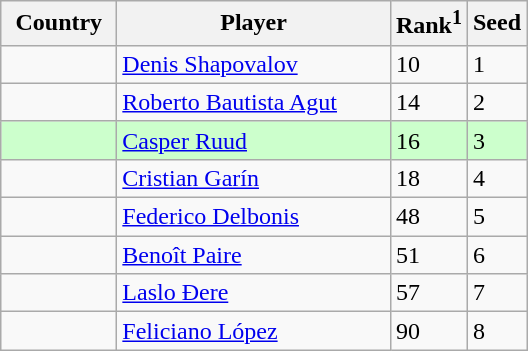<table class="sortable wikitable">
<tr>
<th width="70">Country</th>
<th width="175">Player</th>
<th>Rank<sup>1</sup></th>
<th>Seed</th>
</tr>
<tr>
<td></td>
<td><a href='#'>Denis Shapovalov</a></td>
<td>10</td>
<td>1</td>
</tr>
<tr>
<td></td>
<td><a href='#'>Roberto Bautista Agut</a></td>
<td>14</td>
<td>2</td>
</tr>
<tr bgcolor=#cfc>
<td></td>
<td><a href='#'>Casper Ruud</a></td>
<td>16</td>
<td>3</td>
</tr>
<tr>
<td></td>
<td><a href='#'>Cristian Garín</a></td>
<td>18</td>
<td>4</td>
</tr>
<tr>
<td></td>
<td><a href='#'>Federico Delbonis</a></td>
<td>48</td>
<td>5</td>
</tr>
<tr>
<td></td>
<td><a href='#'>Benoît Paire</a></td>
<td>51</td>
<td>6</td>
</tr>
<tr>
<td></td>
<td><a href='#'>Laslo Đere</a></td>
<td>57</td>
<td>7</td>
</tr>
<tr>
<td></td>
<td><a href='#'>Feliciano López</a></td>
<td>90</td>
<td>8</td>
</tr>
</table>
